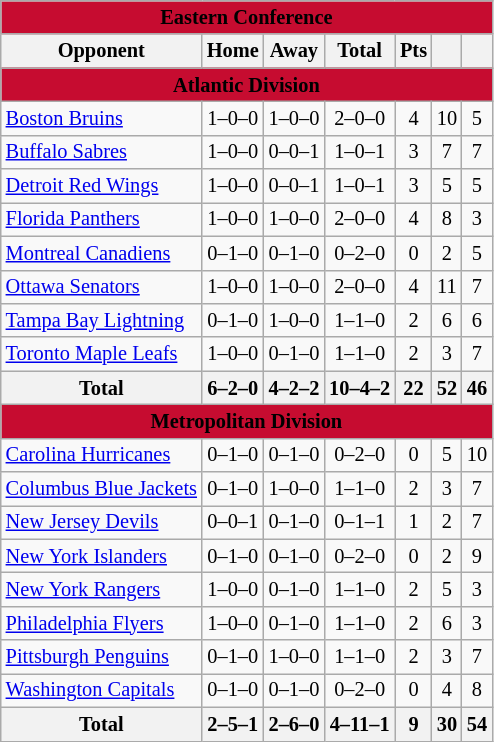<table class="wikitable" style="font-size:85%; text-align:center;">
<tr>
<td colspan="7" style="text-align:center; background:#C60C30;"><span><strong>Eastern Conference</strong></span></td>
</tr>
<tr>
<th>Opponent</th>
<th>Home</th>
<th>Away</th>
<th>Total</th>
<th>Pts</th>
<th></th>
<th></th>
</tr>
<tr>
<td colspan="7" style="text-align:center; background:#C60C30;"><span><strong>Atlantic Division</strong></span></td>
</tr>
<tr>
<td style="text-align:left;"><a href='#'>Boston Bruins</a></td>
<td>1–0–0</td>
<td>1–0–0</td>
<td>2–0–0</td>
<td>4</td>
<td>10</td>
<td>5</td>
</tr>
<tr>
<td style="text-align:left;"><a href='#'>Buffalo Sabres</a></td>
<td>1–0–0</td>
<td>0–0–1</td>
<td>1–0–1</td>
<td>3</td>
<td>7</td>
<td>7</td>
</tr>
<tr>
<td style="text-align:left;"><a href='#'>Detroit Red Wings</a></td>
<td>1–0–0</td>
<td>0–0–1</td>
<td>1–0–1</td>
<td>3</td>
<td>5</td>
<td>5</td>
</tr>
<tr>
<td style="text-align:left;"><a href='#'>Florida Panthers</a></td>
<td>1–0–0</td>
<td>1–0–0</td>
<td>2–0–0</td>
<td>4</td>
<td>8</td>
<td>3</td>
</tr>
<tr>
<td style="text-align:left;"><a href='#'>Montreal Canadiens</a></td>
<td>0–1–0</td>
<td>0–1–0</td>
<td>0–2–0</td>
<td>0</td>
<td>2</td>
<td>5</td>
</tr>
<tr>
<td style="text-align:left;"><a href='#'>Ottawa Senators</a></td>
<td>1–0–0</td>
<td>1–0–0</td>
<td>2–0–0</td>
<td>4</td>
<td>11</td>
<td>7</td>
</tr>
<tr>
<td style="text-align:left;"><a href='#'>Tampa Bay Lightning</a></td>
<td>0–1–0</td>
<td>1–0–0</td>
<td>1–1–0</td>
<td>2</td>
<td>6</td>
<td>6</td>
</tr>
<tr>
<td style="text-align:left;"><a href='#'>Toronto Maple Leafs</a></td>
<td>1–0–0</td>
<td>0–1–0</td>
<td>1–1–0</td>
<td>2</td>
<td>3</td>
<td>7</td>
</tr>
<tr>
<th>Total</th>
<th>6–2–0</th>
<th>4–2–2</th>
<th>10–4–2</th>
<th>22</th>
<th>52</th>
<th>46</th>
</tr>
<tr>
<td colspan="7" style="text-align:center; background:#C60C30;"><span><strong>Metropolitan Division</strong></span></td>
</tr>
<tr>
<td style="text-align:left;"><a href='#'>Carolina Hurricanes</a></td>
<td>0–1–0</td>
<td>0–1–0</td>
<td>0–2–0</td>
<td>0</td>
<td>5</td>
<td>10</td>
</tr>
<tr>
<td style="text-align:left;"><a href='#'>Columbus Blue Jackets</a></td>
<td>0–1–0</td>
<td>1–0–0</td>
<td>1–1–0</td>
<td>2</td>
<td>3</td>
<td>7</td>
</tr>
<tr>
<td style="text-align:left;"><a href='#'>New Jersey Devils</a></td>
<td>0–0–1</td>
<td>0–1–0</td>
<td>0–1–1</td>
<td>1</td>
<td>2</td>
<td>7</td>
</tr>
<tr>
<td style="text-align:left;"><a href='#'>New York Islanders</a></td>
<td>0–1–0</td>
<td>0–1–0</td>
<td>0–2–0</td>
<td>0</td>
<td>2</td>
<td>9</td>
</tr>
<tr>
<td style="text-align:left;"><a href='#'>New York Rangers</a></td>
<td>1–0–0</td>
<td>0–1–0</td>
<td>1–1–0</td>
<td>2</td>
<td>5</td>
<td>3</td>
</tr>
<tr>
<td style="text-align:left;"><a href='#'>Philadelphia Flyers</a></td>
<td>1–0–0</td>
<td>0–1–0</td>
<td>1–1–0</td>
<td>2</td>
<td>6</td>
<td>3</td>
</tr>
<tr>
<td style="text-align:left;"><a href='#'>Pittsburgh Penguins</a></td>
<td>0–1–0</td>
<td>1–0–0</td>
<td>1–1–0</td>
<td>2</td>
<td>3</td>
<td>7</td>
</tr>
<tr>
<td style="text-align:left;"><a href='#'>Washington Capitals</a></td>
<td>0–1–0</td>
<td>0–1–0</td>
<td>0–2–0</td>
<td>0</td>
<td>4</td>
<td>8</td>
</tr>
<tr>
<th>Total</th>
<th>2–5–1</th>
<th>2–6–0</th>
<th>4–11–1</th>
<th>9</th>
<th>30</th>
<th>54</th>
</tr>
</table>
